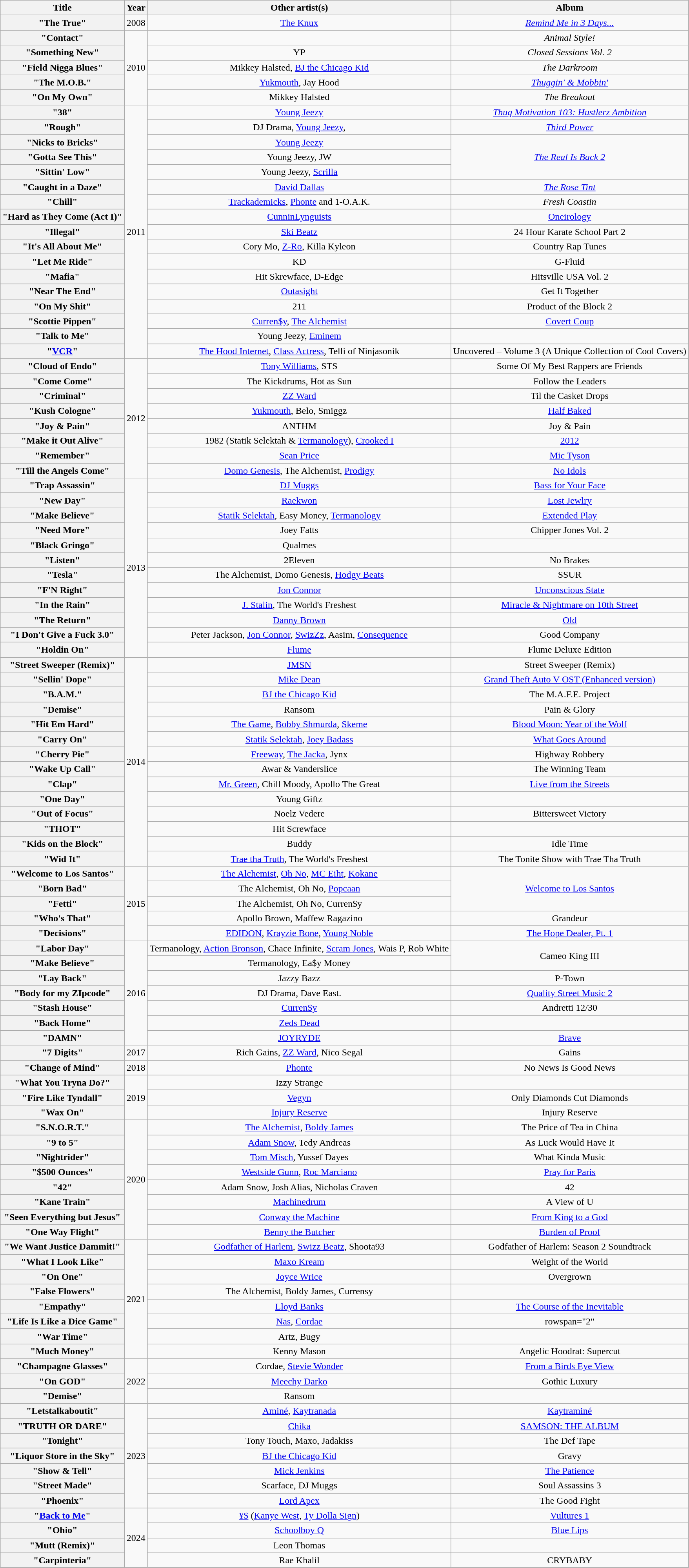<table class="wikitable plainrowheaders" style="text-align:center;">
<tr>
<th scope="col">Title</th>
<th scope="col">Year</th>
<th scope="col">Other artist(s)</th>
<th scope="col">Album</th>
</tr>
<tr>
<th scope="row">"The True"</th>
<td>2008</td>
<td><a href='#'>The Knux</a></td>
<td><em><a href='#'>Remind Me in 3 Days...</a></em></td>
</tr>
<tr>
<th scope="row">"Contact"</th>
<td rowspan="5">2010</td>
<td></td>
<td><em>Animal Style!</em></td>
</tr>
<tr>
<th scope="row">"Something New"</th>
<td>YP</td>
<td><em>Closed Sessions Vol. 2</em></td>
</tr>
<tr>
<th scope="row">"Field Nigga Blues"</th>
<td>Mikkey Halsted, <a href='#'>BJ the Chicago Kid</a></td>
<td><em>The Darkroom</em></td>
</tr>
<tr>
<th scope="row">"The M.O.B."</th>
<td><a href='#'>Yukmouth</a>, Jay Hood</td>
<td><em><a href='#'>Thuggin' & Mobbin'</a></em></td>
</tr>
<tr>
<th scope="row">"On My Own"</th>
<td>Mikkey Halsted</td>
<td><em>The Breakout</em></td>
</tr>
<tr>
<th scope="row">"38"</th>
<td rowspan="17">2011</td>
<td><a href='#'>Young Jeezy</a></td>
<td><em><a href='#'>Thug Motivation 103: Hustlerz Ambition</a></em></td>
</tr>
<tr>
<th scope="row">"Rough"</th>
<td>DJ Drama, <a href='#'>Young Jeezy</a>,</td>
<td><a href='#'><em>Third Power</em></a></td>
</tr>
<tr>
<th scope="row">"Nicks to Bricks"</th>
<td><a href='#'>Young Jeezy</a></td>
<td rowspan="3"><em><a href='#'>The Real Is Back 2</a></em></td>
</tr>
<tr>
<th scope="row">"Gotta See This"</th>
<td>Young Jeezy, JW</td>
</tr>
<tr>
<th scope="row">"Sittin' Low"</th>
<td>Young Jeezy, <a href='#'>Scrilla</a></td>
</tr>
<tr>
<th scope="row">"Caught in a Daze"</th>
<td><a href='#'>David Dallas</a></td>
<td><em><a href='#'>The Rose Tint</a></em></td>
</tr>
<tr>
<th scope="row">"Chill"</th>
<td><a href='#'>Trackademicks</a>, <a href='#'>Phonte</a> and 1-O.A.K.</td>
<td><em>Fresh Coastin<strong></td>
</tr>
<tr>
<th scope="row">"Hard as They Come (Act I)"</th>
<td><a href='#'>CunninLynguists</a></td>
<td></em><a href='#'>Oneirology</a><em></td>
</tr>
<tr>
<th scope="row">"Illegal"</th>
<td><a href='#'>Ski Beatz</a></td>
<td></em>24 Hour Karate School Part 2<em></td>
</tr>
<tr>
<th scope="row">"It's All About Me"</th>
<td>Cory Mo, <a href='#'>Z-Ro</a>, Killa Kyleon</td>
<td></em>Country Rap Tunes<em></td>
</tr>
<tr>
<th scope="row">"Let Me Ride"</th>
<td>KD</td>
<td></em>G-Fluid<em></td>
</tr>
<tr>
<th scope="row">"Mafia"</th>
<td>Hit Skrewface, D-Edge</td>
<td></em>Hitsville USA Vol. 2<em></td>
</tr>
<tr>
<th scope="row">"Near The End"</th>
<td><a href='#'>Outasight</a></td>
<td>Get It Together</td>
</tr>
<tr>
<th scope="row">"On My Shit"</th>
<td>211</td>
<td></em>Product of the Block 2<em></td>
</tr>
<tr>
<th scope="row">"Scottie Pippen"</th>
<td><a href='#'>Curren$y</a>, <a href='#'>The Alchemist</a></td>
<td></em><a href='#'>Covert Coup</a><em></td>
</tr>
<tr>
<th scope="row">"Talk to Me"</th>
<td>Young Jeezy, <a href='#'>Eminem</a></td>
<td></td>
</tr>
<tr>
<th scope="row">"<a href='#'>VCR</a>"</th>
<td><a href='#'>The Hood Internet</a>, <a href='#'>Class Actress</a>, Telli of Ninjasonik</td>
<td></em>Uncovered – Volume 3 (A Unique Collection of Cool Covers)<em></td>
</tr>
<tr>
<th scope="row">"Cloud of Endo"</th>
<td rowspan="8">2012</td>
<td><a href='#'>Tony Williams</a>, STS</td>
<td></em>Some Of My Best Rappers are Friends<em></td>
</tr>
<tr>
<th scope="row">"Come Come"</th>
<td>The Kickdrums, Hot as Sun</td>
<td></em>Follow the Leaders<em></td>
</tr>
<tr>
<th scope="row">"Criminal"</th>
<td><a href='#'>ZZ Ward</a></td>
<td></em>Til the Casket Drops<em></td>
</tr>
<tr>
<th scope="row">"Kush Cologne"</th>
<td><a href='#'>Yukmouth</a>, Belo, Smiggz</td>
<td></em><a href='#'>Half Baked</a><em></td>
</tr>
<tr>
<th scope="row">"Joy & Pain"</th>
<td>ANTHM</td>
<td></em>Joy & Pain<em></td>
</tr>
<tr>
<th scope="row">"Make it Out Alive"</th>
<td>1982 (Statik Selektah & <a href='#'>Termanology</a>), <a href='#'>Crooked I</a></td>
<td></em><a href='#'>2012</a><em></td>
</tr>
<tr>
<th scope="row">"Remember"</th>
<td><a href='#'>Sean Price</a></td>
<td></em><a href='#'>Mic Tyson</a><em></td>
</tr>
<tr>
<th scope="row">"Till the Angels Come"</th>
<td><a href='#'>Domo Genesis</a>, The Alchemist, <a href='#'>Prodigy</a></td>
<td></em><a href='#'>No Idols</a><em></td>
</tr>
<tr>
<th scope="row">"Trap Assassin"</th>
<td rowspan="12">2013</td>
<td><a href='#'>DJ Muggs</a></td>
<td></em><a href='#'>Bass for Your Face</a><em></td>
</tr>
<tr>
<th scope="row">"New Day"</th>
<td><a href='#'>Raekwon</a></td>
<td></em><a href='#'>Lost Jewlry</a><em></td>
</tr>
<tr>
<th scope="row">"Make Believe"</th>
<td><a href='#'>Statik Selektah</a>, Easy Money, <a href='#'>Termanology</a></td>
<td></em><a href='#'>Extended Play</a><em></td>
</tr>
<tr>
<th scope="row">"Need More"</th>
<td>Joey Fatts</td>
<td></em>Chipper Jones Vol. 2<em></td>
</tr>
<tr>
<th scope="row">"Black Gringo"</th>
<td>Qualmes</td>
<td></td>
</tr>
<tr>
<th scope="row">"Listen"</th>
<td>2Eleven</td>
<td></em>No Brakes<em></td>
</tr>
<tr>
<th scope="row">"Tesla"</th>
<td>The Alchemist, Domo Genesis, <a href='#'>Hodgy Beats</a></td>
<td></em>SSUR<em></td>
</tr>
<tr>
<th scope="row">"F'N Right"</th>
<td><a href='#'>Jon Connor</a></td>
<td></em><a href='#'>Unconscious State</a><em></td>
</tr>
<tr>
<th scope="row">"In the Rain"</th>
<td><a href='#'>J. Stalin</a>, The World's Freshest</td>
<td></em><a href='#'>Miracle & Nightmare on 10th Street</a><em></td>
</tr>
<tr>
<th scope="row">"The Return"</th>
<td><a href='#'>Danny Brown</a></td>
<td></em><a href='#'>Old</a><em></td>
</tr>
<tr>
<th scope="row">"I Don't Give a Fuck 3.0"</th>
<td>Peter Jackson, <a href='#'>Jon Connor</a>, <a href='#'>SwizZz</a>, Aasim, <a href='#'>Consequence</a></td>
<td></em>Good Company<em></td>
</tr>
<tr>
<th scope="row">"Holdin On"</th>
<td><a href='#'>Flume</a></td>
<td></em>Flume Deluxe Edition<em></td>
</tr>
<tr>
<th scope="row">"Street Sweeper (Remix)"</th>
<td rowspan="14">2014</td>
<td><a href='#'>JMSN</a></td>
<td></em>Street Sweeper (Remix)<em></td>
</tr>
<tr>
<th scope="row">"Sellin' Dope"</th>
<td><a href='#'>Mike Dean</a></td>
<td></em><a href='#'>Grand Theft Auto V OST (Enhanced version)</a><em></td>
</tr>
<tr>
<th scope="row">"B.A.M."</th>
<td><a href='#'>BJ the Chicago Kid</a></td>
<td></em>The M.A.F.E. Project<em></td>
</tr>
<tr>
<th scope="row">"Demise"</th>
<td>Ransom</td>
<td></em>Pain & Glory<em></td>
</tr>
<tr>
<th scope="row">"Hit Em Hard"</th>
<td><a href='#'>The Game</a>, <a href='#'>Bobby Shmurda</a>, <a href='#'>Skeme</a></td>
<td></em><a href='#'>Blood Moon: Year of the Wolf</a><em></td>
</tr>
<tr>
<th scope="row">"Carry On"</th>
<td><a href='#'>Statik Selektah</a>, <a href='#'>Joey Badass</a></td>
<td></em><a href='#'>What Goes Around</a><em></td>
</tr>
<tr>
<th scope="row">"Cherry Pie"</th>
<td><a href='#'>Freeway</a>, <a href='#'>The Jacka</a>, Jynx</td>
<td></em>Highway Robbery<em></td>
</tr>
<tr>
<th scope="row">"Wake Up Call"</th>
<td>Awar & Vanderslice</td>
<td></em>The Winning Team<em></td>
</tr>
<tr>
<th scope="row">"Clap"</th>
<td><a href='#'>Mr. Green</a>, Chill Moody, Apollo The Great</td>
<td></em><a href='#'>Live from the Streets</a><em></td>
</tr>
<tr>
<th scope="row">"One Day"</th>
<td>Young Giftz</td>
<td></td>
</tr>
<tr>
<th scope="row">"Out of Focus"</th>
<td>Noelz Vedere</td>
<td></em>Bittersweet Victory<em></td>
</tr>
<tr>
<th scope="row">"THOT"</th>
<td>Hit Screwface</td>
<td></td>
</tr>
<tr>
<th scope="row">"Kids on the Block"</th>
<td>Buddy</td>
<td></em>Idle Time<em></td>
</tr>
<tr>
<th scope="row">"Wid It"</th>
<td><a href='#'>Trae tha Truth</a>, The World's Freshest</td>
<td></em>The Tonite Show with Trae Tha Truth<em></td>
</tr>
<tr>
<th scope="row">"Welcome to Los Santos"</th>
<td rowspan="5">2015</td>
<td><a href='#'>The Alchemist</a>, <a href='#'>Oh No</a>, <a href='#'>MC Eiht</a>, <a href='#'>Kokane</a></td>
<td rowspan="3"></em><a href='#'>Welcome to Los Santos</a><em></td>
</tr>
<tr>
<th scope="row">"Born Bad"</th>
<td>The Alchemist, Oh No, <a href='#'>Popcaan</a></td>
</tr>
<tr>
<th scope="row">"Fetti"</th>
<td>The Alchemist, Oh No, Curren$y</td>
</tr>
<tr>
<th scope="row">"Who's That"</th>
<td>Apollo Brown, Maffew Ragazino</td>
<td></em>Grandeur<em></td>
</tr>
<tr>
<th scope="row">"Decisions"</th>
<td><a href='#'>EDIDON</a>, <a href='#'>Krayzie Bone</a>, <a href='#'>Young Noble</a></td>
<td></em><a href='#'>The Hope Dealer, Pt. 1</a><em></td>
</tr>
<tr>
<th scope="row">"Labor Day"</th>
<td rowspan="7">2016</td>
<td>Termanology, <a href='#'>Action Bronson</a>, Chace Infinite, <a href='#'>Scram Jones</a>, Wais P, Rob White</td>
<td rowspan="2"></em>Cameo King III<em></td>
</tr>
<tr>
<th scope="row">"Make Believe"</th>
<td>Termanology, Ea$y Money</td>
</tr>
<tr>
<th scope="row">"Lay Back"</th>
<td>Jazzy Bazz</td>
<td></em>P-Town<em></td>
</tr>
<tr>
<th>"Body for my ZIpcode"</th>
<td>DJ Drama, Dave East.</td>
<td></em><a href='#'>Quality Street Music 2</a><em></td>
</tr>
<tr>
<th scope="row">"Stash House"</th>
<td><a href='#'>Curren$y</a></td>
<td></em>Andretti 12/30<em></td>
</tr>
<tr>
<th scope="row">"Back Home"</th>
<td><a href='#'>Zeds Dead</a></td>
<td></td>
</tr>
<tr>
<th scope="row">"DAMN"</th>
<td><a href='#'>JOYRYDE</a></td>
<td></em><a href='#'>Brave</a><em></td>
</tr>
<tr>
<th scope="row">"7 Digits"</th>
<td>2017</td>
<td>Rich Gains, <a href='#'>ZZ Ward</a>, Nico Segal</td>
<td></em>Gains<em></td>
</tr>
<tr>
<th scope="row">"Change of Mind"</th>
<td>2018</td>
<td><a href='#'>Phonte</a></td>
<td></em>No News Is Good News<em></td>
</tr>
<tr>
<th>"What You Tryna Do?"</th>
<td rowspan="3">2019</td>
<td>Izzy Strange</td>
<td></td>
</tr>
<tr>
<th scope="row">"Fire Like Tyndall"</th>
<td><a href='#'>Vegyn</a></td>
<td></em>Only Diamonds Cut Diamonds<em></td>
</tr>
<tr>
<th>"Wax On"</th>
<td><a href='#'>Injury Reserve</a></td>
<td></em>Injury Reserve<em></td>
</tr>
<tr>
<th scope="row">"S.N.O.R.T."</th>
<td rowspan="8">2020</td>
<td><a href='#'>The Alchemist</a>, <a href='#'>Boldy James</a></td>
<td></em>The Price of Tea in China<em></td>
</tr>
<tr>
<th scope="row">"9 to 5"</th>
<td><a href='#'>Adam Snow</a>, Tedy Andreas</td>
<td></em>As Luck Would Have It<em></td>
</tr>
<tr>
<th scope="row">"Nightrider"</th>
<td><a href='#'>Tom Misch</a>, Yussef Dayes</td>
<td></em>What Kinda Music<em></td>
</tr>
<tr>
<th scope="row">"$500 Ounces"</th>
<td><a href='#'>Westside Gunn</a>, <a href='#'>Roc Marciano</a></td>
<td></em><a href='#'>Pray for Paris</a><em></td>
</tr>
<tr>
<th scope="row">"42"</th>
<td>Adam Snow, Josh Alias, Nicholas Craven</td>
<td></em>42<em></td>
</tr>
<tr>
<th scope="row">"Kane Train"</th>
<td><a href='#'>Machinedrum</a></td>
<td></em>A View of U<em></td>
</tr>
<tr>
<th scope="row">"Seen Everything but Jesus"</th>
<td><a href='#'>Conway the Machine</a></td>
<td></em><a href='#'>From King to a God</a><em></td>
</tr>
<tr>
<th scope="row">"One Way Flight"</th>
<td><a href='#'>Benny the Butcher</a></td>
<td></em><a href='#'>Burden of Proof</a><em></td>
</tr>
<tr>
<th scope="row">"We Want Justice Dammit!"</th>
<td rowspan="8">2021</td>
<td><a href='#'>Godfather of Harlem</a>, <a href='#'>Swizz Beatz</a>, Shoota93</td>
<td></em>Godfather of Harlem: Season 2 Soundtrack<em></td>
</tr>
<tr>
<th>"What I Look Like"</th>
<td><a href='#'>Maxo Kream</a></td>
<td></em>Weight of the World<em></td>
</tr>
<tr>
<th>"On One"</th>
<td><a href='#'>Joyce Wrice</a></td>
<td></em>Overgrown<em></td>
</tr>
<tr>
<th>"False Flowers"</th>
<td>The Alchemist, Boldy James, Currensy</td>
<td></td>
</tr>
<tr>
<th>"Empathy"</th>
<td><a href='#'>Lloyd Banks</a></td>
<td></em><a href='#'>The Course of the Inevitable</a><em></td>
</tr>
<tr>
<th scope="row">"Life Is Like a Dice Game"</th>
<td><a href='#'>Nas</a>, <a href='#'>Cordae</a></td>
<td>rowspan="2" </td>
</tr>
<tr>
<th scope="row">"War Time"</th>
<td>Artz, Bugy</td>
</tr>
<tr>
<th>"Much Money"</th>
<td>Kenny Mason</td>
<td></em>Angelic Hoodrat: Supercut<em></td>
</tr>
<tr>
<th scope="row">"Champagne Glasses"</th>
<td rowspan="3">2022</td>
<td>Cordae, <a href='#'>Stevie Wonder</a></td>
<td></em><a href='#'>From a Birds Eye View</a><em></td>
</tr>
<tr>
<th>"On GOD"</th>
<td><a href='#'>Meechy Darko</a></td>
<td></em>Gothic Luxury<em></td>
</tr>
<tr>
<th>"Demise"</th>
<td>Ransom</td>
<td></td>
</tr>
<tr>
<th scope="row">"Letstalkaboutit"</th>
<td rowspan="7">2023</td>
<td><a href='#'>Aminé</a>, <a href='#'>Kaytranada</a></td>
<td></em><a href='#'>Kaytraminé</a><em></td>
</tr>
<tr>
<th scope="row">"TRUTH OR DARE"</th>
<td><a href='#'>Chika</a></td>
<td></em><a href='#'>SAMSON: THE ALBUM</a><em></td>
</tr>
<tr>
<th>"Tonight"</th>
<td>Tony Touch, Maxo, Jadakiss</td>
<td></em>The Def Tape<em></td>
</tr>
<tr>
<th>"Liquor Store in the Sky"</th>
<td><a href='#'>BJ the Chicago Kid</a></td>
<td></em>Gravy<em></td>
</tr>
<tr>
<th scope="row">"Show & Tell"</th>
<td><a href='#'>Mick Jenkins</a></td>
<td></em><a href='#'>The Patience</a><em></td>
</tr>
<tr>
<th>"Street Made"</th>
<td>Scarface, DJ Muggs</td>
<td></em>Soul Assassins 3<em></td>
</tr>
<tr>
<th scope="row">"Phoenix"</th>
<td><a href='#'>Lord Apex</a></td>
<td></em>The Good Fight<em></td>
</tr>
<tr>
<th scope="row">"<a href='#'>Back to Me</a>"</th>
<td rowspan="4">2024</td>
<td><a href='#'>¥$</a> (<a href='#'>Kanye West</a>, <a href='#'>Ty Dolla Sign</a>)</td>
<td></em><a href='#'>Vultures 1</a><em></td>
</tr>
<tr>
<th scope="row">"Ohio"</th>
<td><a href='#'>Schoolboy Q</a></td>
<td></em><a href='#'>Blue Lips</a><em></td>
</tr>
<tr>
<th>"Mutt (Remix)"</th>
<td>Leon Thomas</td>
<td></td>
</tr>
<tr>
<th>"Carpinteria"</th>
<td>Rae Khalil</td>
<td></em>CRYBABY<em></td>
</tr>
</table>
